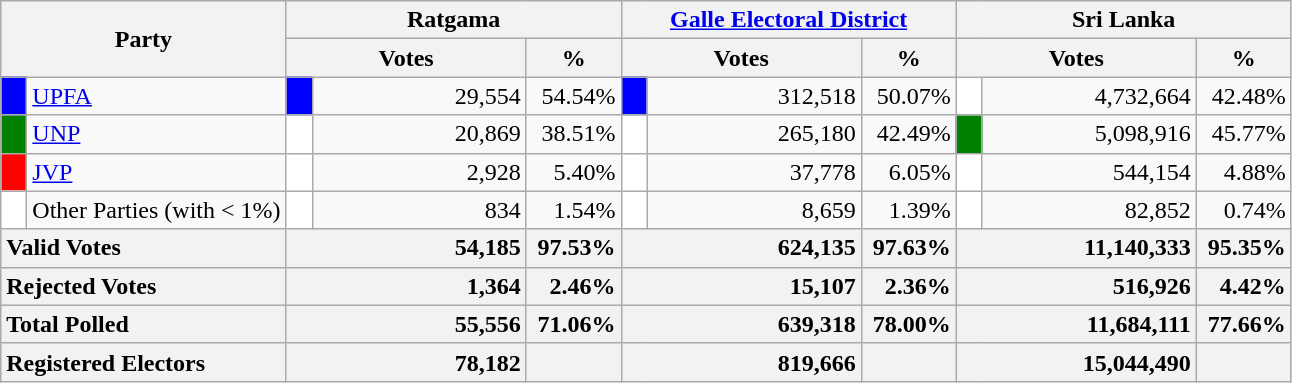<table class="wikitable">
<tr>
<th colspan="2" width="144px"rowspan="2">Party</th>
<th colspan="3" width="216px">Ratgama</th>
<th colspan="3" width="216px"><a href='#'>Galle Electoral District</a></th>
<th colspan="3" width="216px">Sri Lanka</th>
</tr>
<tr>
<th colspan="2" width="144px">Votes</th>
<th>%</th>
<th colspan="2" width="144px">Votes</th>
<th>%</th>
<th colspan="2" width="144px">Votes</th>
<th>%</th>
</tr>
<tr>
<td style="background-color:blue;" width="10px"></td>
<td style="text-align:left;"><a href='#'>UPFA</a></td>
<td style="background-color:blue;" width="10px"></td>
<td style="text-align:right;">29,554</td>
<td style="text-align:right;">54.54%</td>
<td style="background-color:blue;" width="10px"></td>
<td style="text-align:right;">312,518</td>
<td style="text-align:right;">50.07%</td>
<td style="background-color:white;" width="10px"></td>
<td style="text-align:right;">4,732,664</td>
<td style="text-align:right;">42.48%</td>
</tr>
<tr>
<td style="background-color:green;" width="10px"></td>
<td style="text-align:left;"><a href='#'>UNP</a></td>
<td style="background-color:white;" width="10px"></td>
<td style="text-align:right;">20,869</td>
<td style="text-align:right;">38.51%</td>
<td style="background-color:white;" width="10px"></td>
<td style="text-align:right;">265,180</td>
<td style="text-align:right;">42.49%</td>
<td style="background-color:green;" width="10px"></td>
<td style="text-align:right;">5,098,916</td>
<td style="text-align:right;">45.77%</td>
</tr>
<tr>
<td style="background-color:red;" width="10px"></td>
<td style="text-align:left;"><a href='#'>JVP</a></td>
<td style="background-color:white;" width="10px"></td>
<td style="text-align:right;">2,928</td>
<td style="text-align:right;">5.40%</td>
<td style="background-color:white;" width="10px"></td>
<td style="text-align:right;">37,778</td>
<td style="text-align:right;">6.05%</td>
<td style="background-color:white;" width="10px"></td>
<td style="text-align:right;">544,154</td>
<td style="text-align:right;">4.88%</td>
</tr>
<tr>
<td style="background-color:white;" width="10px"></td>
<td style="text-align:left;">Other Parties (with < 1%)</td>
<td style="background-color:white;" width="10px"></td>
<td style="text-align:right;">834</td>
<td style="text-align:right;">1.54%</td>
<td style="background-color:white;" width="10px"></td>
<td style="text-align:right;">8,659</td>
<td style="text-align:right;">1.39%</td>
<td style="background-color:white;" width="10px"></td>
<td style="text-align:right;">82,852</td>
<td style="text-align:right;">0.74%</td>
</tr>
<tr>
<th colspan="2" width="144px"style="text-align:left;">Valid Votes</th>
<th style="text-align:right;"colspan="2" width="144px">54,185</th>
<th style="text-align:right;">97.53%</th>
<th style="text-align:right;"colspan="2" width="144px">624,135</th>
<th style="text-align:right;">97.63%</th>
<th style="text-align:right;"colspan="2" width="144px">11,140,333</th>
<th style="text-align:right;">95.35%</th>
</tr>
<tr>
<th colspan="2" width="144px"style="text-align:left;">Rejected Votes</th>
<th style="text-align:right;"colspan="2" width="144px">1,364</th>
<th style="text-align:right;">2.46%</th>
<th style="text-align:right;"colspan="2" width="144px">15,107</th>
<th style="text-align:right;">2.36%</th>
<th style="text-align:right;"colspan="2" width="144px">516,926</th>
<th style="text-align:right;">4.42%</th>
</tr>
<tr>
<th colspan="2" width="144px"style="text-align:left;">Total Polled</th>
<th style="text-align:right;"colspan="2" width="144px">55,556</th>
<th style="text-align:right;">71.06%</th>
<th style="text-align:right;"colspan="2" width="144px">639,318</th>
<th style="text-align:right;">78.00%</th>
<th style="text-align:right;"colspan="2" width="144px">11,684,111</th>
<th style="text-align:right;">77.66%</th>
</tr>
<tr>
<th colspan="2" width="144px"style="text-align:left;">Registered Electors</th>
<th style="text-align:right;"colspan="2" width="144px">78,182</th>
<th></th>
<th style="text-align:right;"colspan="2" width="144px">819,666</th>
<th></th>
<th style="text-align:right;"colspan="2" width="144px">15,044,490</th>
<th></th>
</tr>
</table>
